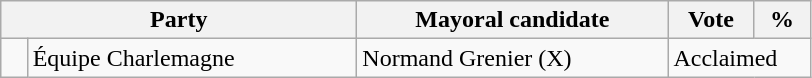<table class="wikitable">
<tr>
<th bgcolor="#DDDDFF" width="230px" colspan="2">Party</th>
<th bgcolor="#DDDDFF" width="200px">Mayoral candidate</th>
<th bgcolor="#DDDDFF" width="50px">Vote</th>
<th bgcolor="#DDDDFF" width="30px">%</th>
</tr>
<tr>
<td> </td>
<td>Équipe Charlemagne</td>
<td>Normand Grenier (X)</td>
<td colspan="2">Acclaimed</td>
</tr>
</table>
